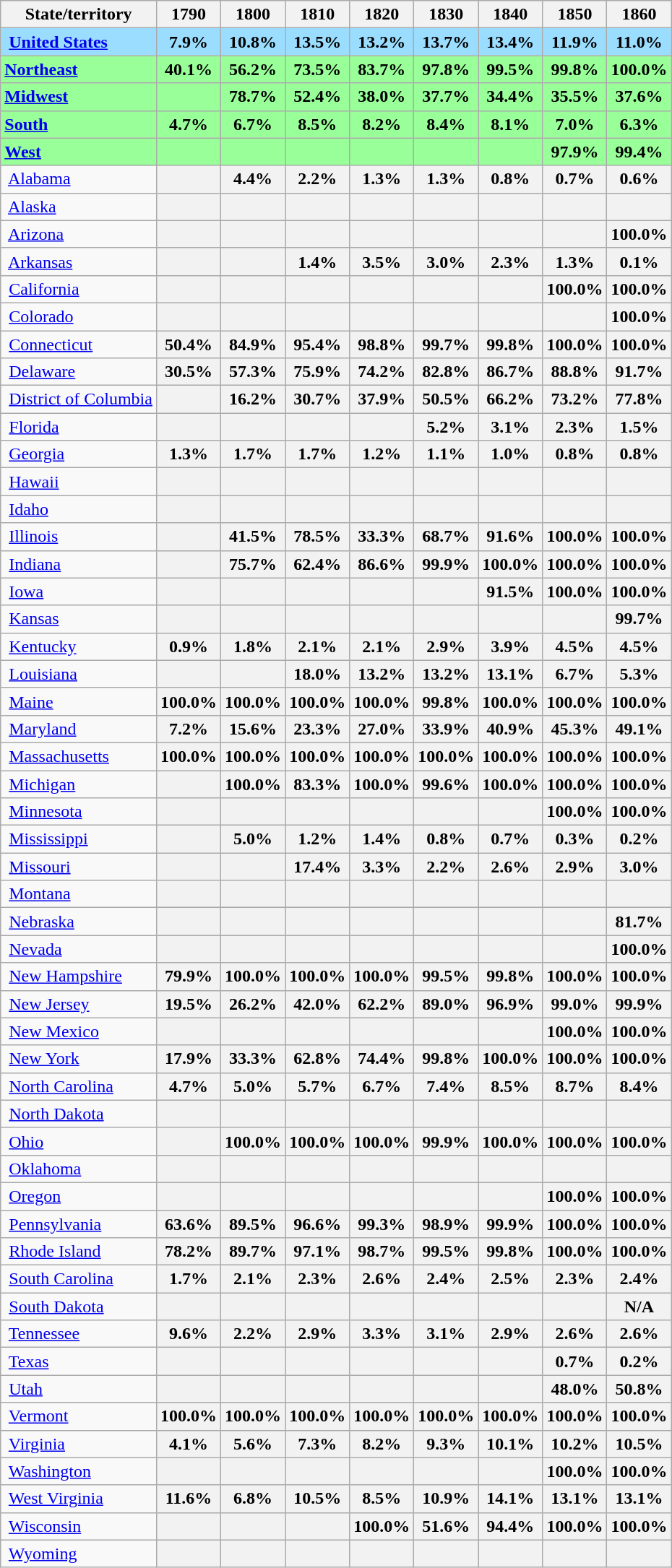<table class="wikitable sortable">
<tr>
<th>State/territory</th>
<th>1790</th>
<th>1800</th>
<th>1810</th>
<th>1820</th>
<th>1830</th>
<th>1840</th>
<th>1850</th>
<th>1860</th>
</tr>
<tr>
<td style="background:#9bddff;"><strong> <a href='#'>United States</a></strong></td>
<th style="background:#9bddff;">7.9%</th>
<th style="background:#9bddff;">10.8%</th>
<th style="background:#9bddff;">13.5%</th>
<th style="background:#9bddff;">13.2%</th>
<th style="background:#9bddff;">13.7%</th>
<th style="background:#9bddff;">13.4%</th>
<th style="background:#9bddff;">11.9%</th>
<th style="background:#9bddff;">11.0%</th>
</tr>
<tr>
<td style="background:#9f9;"><strong><a href='#'>Northeast</a></strong></td>
<th style="background:#9f9;">40.1%</th>
<th style="background:#9f9;">56.2%</th>
<th style="background:#9f9;">73.5%</th>
<th style="background:#9f9;">83.7%</th>
<th style="background:#9f9;">97.8%</th>
<th style="background:#9f9;">99.5%</th>
<th style="background:#9f9;">99.8%</th>
<th style="background:#9f9;">100.0%</th>
</tr>
<tr>
<td style="background:#9f9;"><strong><a href='#'>Midwest</a></strong></td>
<th style="background:#9f9;"></th>
<th style="background:#9f9;">78.7%</th>
<th style="background:#9f9;">52.4%</th>
<th style="background:#9f9;">38.0%</th>
<th style="background:#9f9;">37.7%</th>
<th style="background:#9f9;">34.4%</th>
<th style="background:#9f9;">35.5%</th>
<th style="background:#9f9;">37.6%</th>
</tr>
<tr>
<td style="background:#9f9;"><strong><a href='#'>South</a></strong></td>
<th style="background:#9f9;">4.7%</th>
<th style="background:#9f9;">6.7%</th>
<th style="background:#9f9;">8.5%</th>
<th style="background:#9f9;">8.2%</th>
<th style="background:#9f9;">8.4%</th>
<th style="background:#9f9;">8.1%</th>
<th style="background:#9f9;">7.0%</th>
<th style="background:#9f9;">6.3%</th>
</tr>
<tr>
<td style="background:#9f9;"><strong><a href='#'>West</a></strong></td>
<th style="background:#9f9;"></th>
<th style="background:#9f9;"></th>
<th style="background:#9f9;"></th>
<th style="background:#9f9;"></th>
<th style="background:#9f9;"></th>
<th style="background:#9f9;"></th>
<th style="background:#9f9;">97.9%</th>
<th style="background:#9f9;">99.4%</th>
</tr>
<tr>
<td> <a href='#'>Alabama</a></td>
<th></th>
<th>4.4%</th>
<th>2.2%</th>
<th>1.3%</th>
<th>1.3%</th>
<th>0.8%</th>
<th>0.7%</th>
<th>0.6%</th>
</tr>
<tr>
<td> <a href='#'>Alaska</a></td>
<th></th>
<th></th>
<th></th>
<th></th>
<th></th>
<th></th>
<th></th>
<th></th>
</tr>
<tr>
<td> <a href='#'>Arizona</a></td>
<th></th>
<th></th>
<th></th>
<th></th>
<th></th>
<th></th>
<th></th>
<th>100.0%</th>
</tr>
<tr>
<td> <a href='#'>Arkansas</a></td>
<th></th>
<th></th>
<th>1.4%</th>
<th>3.5%</th>
<th>3.0%</th>
<th>2.3%</th>
<th>1.3%</th>
<th>0.1%</th>
</tr>
<tr>
<td> <a href='#'>California</a></td>
<th></th>
<th></th>
<th></th>
<th></th>
<th></th>
<th></th>
<th>100.0%</th>
<th>100.0%</th>
</tr>
<tr>
<td> <a href='#'>Colorado</a></td>
<th></th>
<th></th>
<th></th>
<th></th>
<th></th>
<th></th>
<th></th>
<th>100.0%</th>
</tr>
<tr>
<td> <a href='#'>Connecticut</a></td>
<th>50.4%</th>
<th>84.9%</th>
<th>95.4%</th>
<th>98.8%</th>
<th>99.7%</th>
<th>99.8%</th>
<th>100.0%</th>
<th>100.0%</th>
</tr>
<tr>
<td> <a href='#'>Delaware</a></td>
<th>30.5%</th>
<th>57.3%</th>
<th>75.9%</th>
<th>74.2%</th>
<th>82.8%</th>
<th>86.7%</th>
<th>88.8%</th>
<th>91.7%</th>
</tr>
<tr>
<td> <a href='#'>District of Columbia</a></td>
<th></th>
<th>16.2%</th>
<th>30.7%</th>
<th>37.9%</th>
<th>50.5%</th>
<th>66.2%</th>
<th>73.2%</th>
<th>77.8%</th>
</tr>
<tr>
<td> <a href='#'>Florida</a></td>
<th></th>
<th></th>
<th></th>
<th></th>
<th>5.2%</th>
<th>3.1%</th>
<th>2.3%</th>
<th>1.5%</th>
</tr>
<tr>
<td> <a href='#'>Georgia</a></td>
<th>1.3%</th>
<th>1.7%</th>
<th>1.7%</th>
<th>1.2%</th>
<th>1.1%</th>
<th>1.0%</th>
<th>0.8%</th>
<th>0.8%</th>
</tr>
<tr>
<td> <a href='#'>Hawaii</a></td>
<th></th>
<th></th>
<th></th>
<th></th>
<th></th>
<th></th>
<th></th>
<th></th>
</tr>
<tr>
<td> <a href='#'>Idaho</a></td>
<th></th>
<th></th>
<th></th>
<th></th>
<th></th>
<th></th>
<th></th>
<th></th>
</tr>
<tr>
<td> <a href='#'>Illinois</a></td>
<th></th>
<th>41.5%</th>
<th>78.5%</th>
<th>33.3%</th>
<th>68.7%</th>
<th>91.6%</th>
<th>100.0%</th>
<th>100.0%</th>
</tr>
<tr>
<td> <a href='#'>Indiana</a></td>
<th></th>
<th>75.7%</th>
<th>62.4%</th>
<th>86.6%</th>
<th>99.9%</th>
<th>100.0%</th>
<th>100.0%</th>
<th>100.0%</th>
</tr>
<tr>
<td> <a href='#'>Iowa</a></td>
<th></th>
<th></th>
<th></th>
<th></th>
<th></th>
<th>91.5%</th>
<th>100.0%</th>
<th>100.0%</th>
</tr>
<tr>
<td> <a href='#'>Kansas</a></td>
<th></th>
<th></th>
<th></th>
<th></th>
<th></th>
<th></th>
<th></th>
<th>99.7%</th>
</tr>
<tr>
<td> <a href='#'>Kentucky</a></td>
<th>0.9%</th>
<th>1.8%</th>
<th>2.1%</th>
<th>2.1%</th>
<th>2.9%</th>
<th>3.9%</th>
<th>4.5%</th>
<th>4.5%</th>
</tr>
<tr>
<td> <a href='#'>Louisiana</a></td>
<th></th>
<th></th>
<th>18.0%</th>
<th>13.2%</th>
<th>13.2%</th>
<th>13.1%</th>
<th>6.7%</th>
<th>5.3%</th>
</tr>
<tr>
<td> <a href='#'>Maine</a></td>
<th>100.0%</th>
<th>100.0%</th>
<th>100.0%</th>
<th>100.0%</th>
<th>99.8%</th>
<th>100.0%</th>
<th>100.0%</th>
<th>100.0%</th>
</tr>
<tr>
<td> <a href='#'>Maryland</a></td>
<th>7.2%</th>
<th>15.6%</th>
<th>23.3%</th>
<th>27.0%</th>
<th>33.9%</th>
<th>40.9%</th>
<th>45.3%</th>
<th>49.1%</th>
</tr>
<tr>
<td> <a href='#'>Massachusetts</a></td>
<th>100.0%</th>
<th>100.0%</th>
<th>100.0%</th>
<th>100.0%</th>
<th>100.0%</th>
<th>100.0%</th>
<th>100.0%</th>
<th>100.0%</th>
</tr>
<tr>
<td> <a href='#'>Michigan</a></td>
<th></th>
<th>100.0%</th>
<th>83.3%</th>
<th>100.0%</th>
<th>99.6%</th>
<th>100.0%</th>
<th>100.0%</th>
<th>100.0%</th>
</tr>
<tr>
<td> <a href='#'>Minnesota</a></td>
<th></th>
<th></th>
<th></th>
<th></th>
<th></th>
<th></th>
<th>100.0%</th>
<th>100.0%</th>
</tr>
<tr>
<td> <a href='#'>Mississippi</a></td>
<th></th>
<th>5.0%</th>
<th>1.2%</th>
<th>1.4%</th>
<th>0.8%</th>
<th>0.7%</th>
<th>0.3%</th>
<th>0.2%</th>
</tr>
<tr>
<td> <a href='#'>Missouri</a></td>
<th></th>
<th></th>
<th>17.4%</th>
<th>3.3%</th>
<th>2.2%</th>
<th>2.6%</th>
<th>2.9%</th>
<th>3.0%</th>
</tr>
<tr>
<td> <a href='#'>Montana</a></td>
<th></th>
<th></th>
<th></th>
<th></th>
<th></th>
<th></th>
<th></th>
<th></th>
</tr>
<tr>
<td> <a href='#'>Nebraska</a></td>
<th></th>
<th></th>
<th></th>
<th></th>
<th></th>
<th></th>
<th></th>
<th>81.7%</th>
</tr>
<tr>
<td> <a href='#'>Nevada</a></td>
<th></th>
<th></th>
<th></th>
<th></th>
<th></th>
<th></th>
<th></th>
<th>100.0%</th>
</tr>
<tr>
<td> <a href='#'>New Hampshire</a></td>
<th>79.9%</th>
<th>100.0%</th>
<th>100.0%</th>
<th>100.0%</th>
<th>99.5%</th>
<th>99.8%</th>
<th>100.0%</th>
<th>100.0%</th>
</tr>
<tr>
<td> <a href='#'>New Jersey</a></td>
<th>19.5%</th>
<th>26.2%</th>
<th>42.0%</th>
<th>62.2%</th>
<th>89.0%</th>
<th>96.9%</th>
<th>99.0%</th>
<th>99.9%</th>
</tr>
<tr>
<td> <a href='#'>New Mexico</a></td>
<th></th>
<th></th>
<th></th>
<th></th>
<th></th>
<th></th>
<th>100.0%</th>
<th>100.0%</th>
</tr>
<tr>
<td> <a href='#'>New York</a></td>
<th>17.9%</th>
<th>33.3%</th>
<th>62.8%</th>
<th>74.4%</th>
<th>99.8%</th>
<th>100.0%</th>
<th>100.0%</th>
<th>100.0%</th>
</tr>
<tr>
<td> <a href='#'>North Carolina</a></td>
<th>4.7%</th>
<th>5.0%</th>
<th>5.7%</th>
<th>6.7%</th>
<th>7.4%</th>
<th>8.5%</th>
<th>8.7%</th>
<th>8.4%</th>
</tr>
<tr>
<td> <a href='#'>North Dakota</a></td>
<th></th>
<th></th>
<th></th>
<th></th>
<th></th>
<th></th>
<th></th>
<th></th>
</tr>
<tr>
<td> <a href='#'>Ohio</a></td>
<th></th>
<th>100.0%</th>
<th>100.0%</th>
<th>100.0%</th>
<th>99.9%</th>
<th>100.0%</th>
<th>100.0%</th>
<th>100.0%</th>
</tr>
<tr>
<td> <a href='#'>Oklahoma</a></td>
<th></th>
<th></th>
<th></th>
<th></th>
<th></th>
<th></th>
<th></th>
<th></th>
</tr>
<tr>
<td> <a href='#'>Oregon</a></td>
<th></th>
<th></th>
<th></th>
<th></th>
<th></th>
<th></th>
<th>100.0%</th>
<th>100.0%</th>
</tr>
<tr>
<td> <a href='#'>Pennsylvania</a></td>
<th>63.6%</th>
<th>89.5%</th>
<th>96.6%</th>
<th>99.3%</th>
<th>98.9%</th>
<th>99.9%</th>
<th>100.0%</th>
<th>100.0%</th>
</tr>
<tr>
<td> <a href='#'>Rhode Island</a></td>
<th>78.2%</th>
<th>89.7%</th>
<th>97.1%</th>
<th>98.7%</th>
<th>99.5%</th>
<th>99.8%</th>
<th>100.0%</th>
<th>100.0%</th>
</tr>
<tr>
<td> <a href='#'>South Carolina</a></td>
<th>1.7%</th>
<th>2.1%</th>
<th>2.3%</th>
<th>2.6%</th>
<th>2.4%</th>
<th>2.5%</th>
<th>2.3%</th>
<th>2.4%</th>
</tr>
<tr>
<td> <a href='#'>South Dakota</a></td>
<th></th>
<th></th>
<th></th>
<th></th>
<th></th>
<th></th>
<th></th>
<th>N/A</th>
</tr>
<tr>
<td> <a href='#'>Tennessee</a></td>
<th>9.6%</th>
<th>2.2%</th>
<th>2.9%</th>
<th>3.3%</th>
<th>3.1%</th>
<th>2.9%</th>
<th>2.6%</th>
<th>2.6%</th>
</tr>
<tr>
<td> <a href='#'>Texas</a></td>
<th></th>
<th></th>
<th></th>
<th></th>
<th></th>
<th></th>
<th>0.7%</th>
<th>0.2%</th>
</tr>
<tr>
<td> <a href='#'>Utah</a></td>
<th></th>
<th></th>
<th></th>
<th></th>
<th></th>
<th></th>
<th>48.0%</th>
<th>50.8%</th>
</tr>
<tr>
<td> <a href='#'>Vermont</a></td>
<th>100.0%</th>
<th>100.0%</th>
<th>100.0%</th>
<th>100.0%</th>
<th>100.0%</th>
<th>100.0%</th>
<th>100.0%</th>
<th>100.0%</th>
</tr>
<tr>
<td> <a href='#'>Virginia</a></td>
<th>4.1%</th>
<th>5.6%</th>
<th>7.3%</th>
<th>8.2%</th>
<th>9.3%</th>
<th>10.1%</th>
<th>10.2%</th>
<th>10.5%</th>
</tr>
<tr>
<td> <a href='#'>Washington</a></td>
<th></th>
<th></th>
<th></th>
<th></th>
<th></th>
<th></th>
<th>100.0%</th>
<th>100.0%</th>
</tr>
<tr>
<td> <a href='#'>West Virginia</a></td>
<th>11.6%</th>
<th>6.8%</th>
<th>10.5%</th>
<th>8.5%</th>
<th>10.9%</th>
<th>14.1%</th>
<th>13.1%</th>
<th>13.1%</th>
</tr>
<tr>
<td> <a href='#'>Wisconsin</a></td>
<th></th>
<th></th>
<th></th>
<th>100.0%</th>
<th>51.6%</th>
<th>94.4%</th>
<th>100.0%</th>
<th>100.0%</th>
</tr>
<tr>
<td> <a href='#'>Wyoming</a></td>
<th></th>
<th></th>
<th></th>
<th></th>
<th></th>
<th></th>
<th></th>
<th></th>
</tr>
</table>
